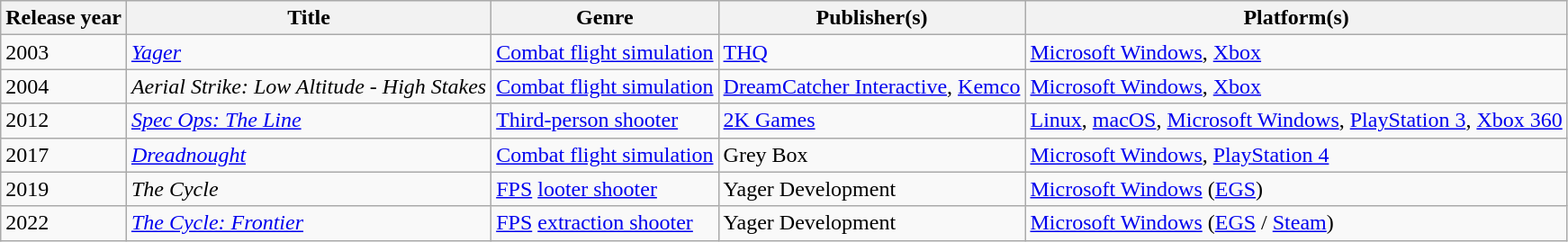<table class="wikitable sortable">
<tr>
<th>Release year</th>
<th>Title</th>
<th>Genre</th>
<th>Publisher(s)</th>
<th>Platform(s)</th>
</tr>
<tr>
<td>2003</td>
<td><em><a href='#'>Yager</a></em></td>
<td><a href='#'>Combat flight simulation</a></td>
<td><a href='#'>THQ</a></td>
<td><a href='#'>Microsoft Windows</a>, <a href='#'>Xbox</a></td>
</tr>
<tr>
<td>2004</td>
<td><em>Aerial Strike: Low Altitude - High Stakes</em></td>
<td><a href='#'>Combat flight simulation</a></td>
<td><a href='#'>DreamCatcher Interactive</a>, <a href='#'>Kemco</a></td>
<td><a href='#'>Microsoft Windows</a>, <a href='#'>Xbox</a></td>
</tr>
<tr>
<td>2012</td>
<td><em><a href='#'>Spec Ops: The Line</a></em></td>
<td><a href='#'>Third-person shooter</a></td>
<td><a href='#'>2K Games</a></td>
<td><a href='#'>Linux</a>, <a href='#'>macOS</a>, <a href='#'>Microsoft Windows</a>, <a href='#'>PlayStation 3</a>, <a href='#'>Xbox 360</a></td>
</tr>
<tr>
<td>2017</td>
<td><em><a href='#'>Dreadnought</a></em></td>
<td><a href='#'>Combat flight simulation</a></td>
<td>Grey Box</td>
<td><a href='#'>Microsoft Windows</a>, <a href='#'>PlayStation 4</a></td>
</tr>
<tr>
<td>2019</td>
<td><em>The Cycle</em></td>
<td><a href='#'>FPS</a> <a href='#'>looter shooter</a></td>
<td>Yager Development</td>
<td><a href='#'>Microsoft Windows</a> (<a href='#'>EGS</a>)</td>
</tr>
<tr>
<td>2022</td>
<td><em><a href='#'>The Cycle: Frontier</a></em></td>
<td><a href='#'>FPS</a> <a href='#'>extraction shooter</a></td>
<td>Yager Development</td>
<td><a href='#'>Microsoft Windows</a> (<a href='#'>EGS</a> / <a href='#'>Steam</a>)</td>
</tr>
</table>
